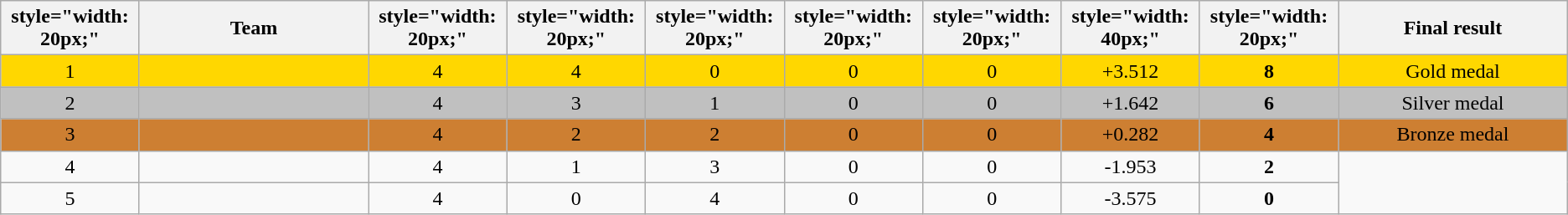<table class="wikitable" border="1" style="text-align: center;">
<tr>
<th>style="width: 20px;"</th>
<th style="width: 175px;">Team</th>
<th>style="width: 20px;"</th>
<th>style="width: 20px;"</th>
<th>style="width: 20px;"</th>
<th>style="width: 20px;"</th>
<th>style="width: 20px;"</th>
<th>style="width: 40px;"</th>
<th>style="width: 20px;"</th>
<th style="width: 175px;">Final result</th>
</tr>
<tr style="background:#FFD700;">
<td>1</td>
<td style="text-align:left"></td>
<td>4</td>
<td>4</td>
<td>0</td>
<td>0</td>
<td>0</td>
<td>+3.512</td>
<td><strong>8</strong></td>
<td>Gold medal</td>
</tr>
<tr style="background:#C0C0C0;">
<td>2</td>
<td style="text-align:left"></td>
<td>4</td>
<td>3</td>
<td>1</td>
<td>0</td>
<td>0</td>
<td>+1.642</td>
<td><strong>6</strong></td>
<td>Silver medal</td>
</tr>
<tr style="background:#CD7F32;">
<td>3</td>
<td style="text-align:left"></td>
<td>4</td>
<td>2</td>
<td>2</td>
<td>0</td>
<td>0</td>
<td>+0.282</td>
<td><strong>4</strong></td>
<td>Bronze medal</td>
</tr>
<tr>
<td>4</td>
<td style="text-align:left"></td>
<td>4</td>
<td>1</td>
<td>3</td>
<td>0</td>
<td>0</td>
<td>-1.953</td>
<td><strong>2</strong></td>
</tr>
<tr>
<td>5</td>
<td style="text-align:left"></td>
<td>4</td>
<td>0</td>
<td>4</td>
<td>0</td>
<td>0</td>
<td>-3.575</td>
<td><strong>0</strong></td>
</tr>
</table>
